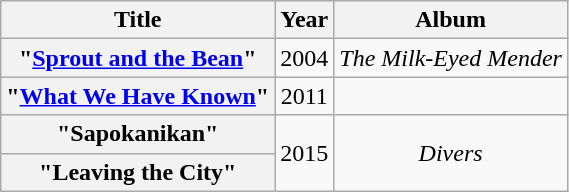<table class="wikitable plainrowheaders" style="text-align:center;">
<tr>
<th>Title</th>
<th>Year</th>
<th>Album</th>
</tr>
<tr>
<th scope="row">"<a href='#'>Sprout and the Bean</a>"</th>
<td>2004</td>
<td><em>The Milk-Eyed Mender</em></td>
</tr>
<tr>
<th scope="row">"<a href='#'>What We Have Known</a>"</th>
<td>2011</td>
<td></td>
</tr>
<tr>
<th scope="row">"Sapokanikan"</th>
<td rowspan="2">2015</td>
<td rowspan="2"><em>Divers</em></td>
</tr>
<tr>
<th scope="row">"Leaving the City"</th>
</tr>
</table>
